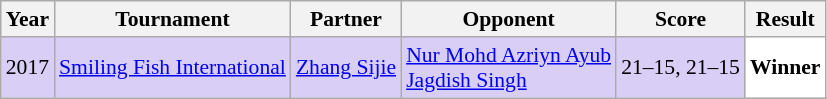<table class="sortable wikitable" style="font-size: 90%;">
<tr>
<th>Year</th>
<th>Tournament</th>
<th>Partner</th>
<th>Opponent</th>
<th>Score</th>
<th>Result</th>
</tr>
<tr style="background:#D8CEF6">
<td align="center">2017</td>
<td align="left"><a href='#'>Smiling Fish International</a></td>
<td align="left"> <a href='#'>Zhang Sijie</a></td>
<td align="left"> <a href='#'>Nur Mohd Azriyn Ayub</a><br> <a href='#'>Jagdish Singh</a></td>
<td align="left">21–15, 21–15</td>
<td style="text-align:left; background:white"> <strong>Winner</strong></td>
</tr>
</table>
